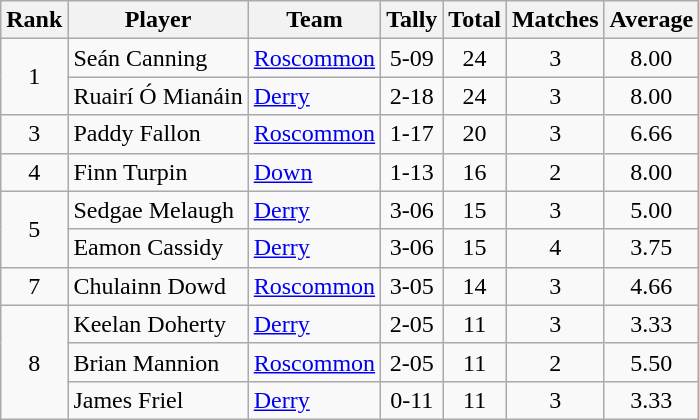<table class="wikitable">
<tr>
<th>Rank</th>
<th>Player</th>
<th>Team</th>
<th>Tally</th>
<th>Total</th>
<th>Matches</th>
<th>Average</th>
</tr>
<tr>
<td rowspan="2" style="text-align:center;">1</td>
<td>Seán Canning</td>
<td><a href='#'>Roscommon</a></td>
<td align=center>5-09</td>
<td align=center>24</td>
<td align=center>3</td>
<td align=center>8.00</td>
</tr>
<tr>
<td>Ruairí Ó Mianáin</td>
<td><a href='#'>Derry</a></td>
<td align=center>2-18</td>
<td align=center>24</td>
<td align=center>3</td>
<td align=center>8.00</td>
</tr>
<tr>
<td rowspan="1" style="text-align:center;">3</td>
<td>Paddy Fallon</td>
<td><a href='#'>Roscommon</a></td>
<td align=center>1-17</td>
<td align=center>20</td>
<td align=center>3</td>
<td align=center>6.66</td>
</tr>
<tr>
<td rowspan="1" style="text-align:center;">4</td>
<td>Finn Turpin</td>
<td><a href='#'>Down</a></td>
<td align=center>1-13</td>
<td align=center>16</td>
<td align=center>2</td>
<td align=center>8.00</td>
</tr>
<tr>
<td rowspan="2" style="text-align:center;">5</td>
<td>Sedgae Melaugh</td>
<td><a href='#'>Derry</a></td>
<td align=center>3-06</td>
<td align=center>15</td>
<td align=center>3</td>
<td align=center>5.00</td>
</tr>
<tr>
<td>Eamon Cassidy</td>
<td><a href='#'>Derry</a></td>
<td align=center>3-06</td>
<td align=center>15</td>
<td align=center>4</td>
<td align=center>3.75</td>
</tr>
<tr>
<td rowspan="1" style="text-align:center;">7</td>
<td>Chulainn Dowd</td>
<td><a href='#'>Roscommon</a></td>
<td align=center>3-05</td>
<td align=center>14</td>
<td align=center>3</td>
<td align=center>4.66</td>
</tr>
<tr>
<td rowspan="3" style="text-align:center;">8</td>
<td>Keelan Doherty</td>
<td><a href='#'>Derry</a></td>
<td align=center>2-05</td>
<td align=center>11</td>
<td align=center>3</td>
<td align=center>3.33</td>
</tr>
<tr>
<td>Brian Mannion</td>
<td><a href='#'>Roscommon</a></td>
<td align=center>2-05</td>
<td align=center>11</td>
<td align=center>2</td>
<td align=center>5.50</td>
</tr>
<tr>
<td>James Friel</td>
<td><a href='#'>Derry</a></td>
<td align=center>0-11</td>
<td align=center>11</td>
<td align=center>3</td>
<td align=center>3.33</td>
</tr>
</table>
